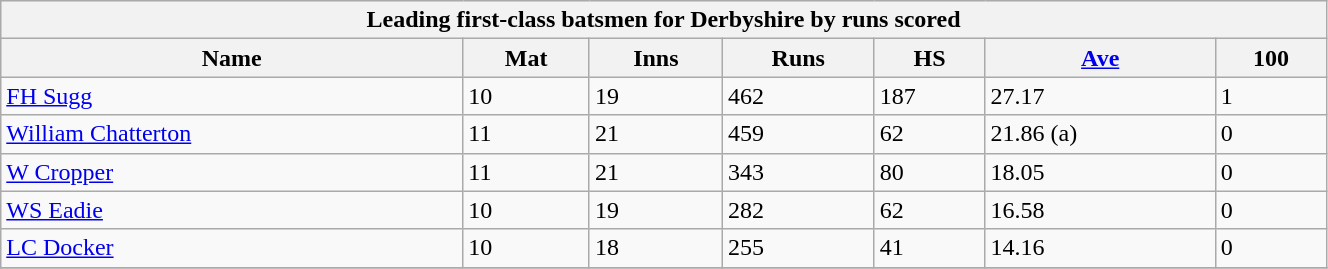<table class="wikitable" width="70%">
<tr bgcolor="#efefef">
<th colspan=7>Leading first-class batsmen for Derbyshire by runs scored</th>
</tr>
<tr bgcolor="#efefef">
<th>Name</th>
<th>Mat</th>
<th>Inns</th>
<th>Runs</th>
<th>HS</th>
<th><a href='#'>Ave</a></th>
<th>100</th>
</tr>
<tr>
<td><a href='#'>FH Sugg</a></td>
<td>10</td>
<td>19</td>
<td>462</td>
<td>187</td>
<td>27.17</td>
<td>1</td>
</tr>
<tr>
<td><a href='#'>William Chatterton</a></td>
<td>11</td>
<td>21</td>
<td>459</td>
<td>62</td>
<td>21.86 (a)</td>
<td>0</td>
</tr>
<tr>
<td><a href='#'>W Cropper</a></td>
<td>11</td>
<td>21</td>
<td>343</td>
<td>80</td>
<td>18.05</td>
<td>0</td>
</tr>
<tr>
<td><a href='#'>WS Eadie</a></td>
<td>10</td>
<td>19</td>
<td>282</td>
<td>62</td>
<td>16.58</td>
<td>0</td>
</tr>
<tr>
<td><a href='#'>LC Docker</a></td>
<td>10</td>
<td>18</td>
<td>255</td>
<td>41</td>
<td>14.16</td>
<td>0</td>
</tr>
<tr>
</tr>
</table>
